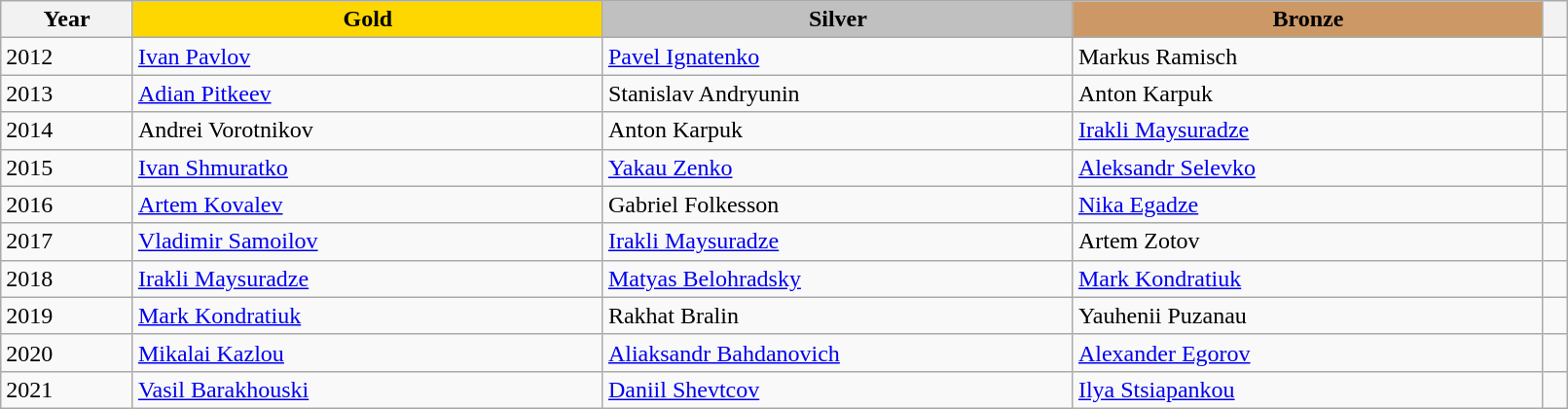<table class="wikitable unsortable" style="text-align:left; width:85%">
<tr>
<th scope="col" style="text-align:center">Year</th>
<td scope="col" style="text-align:center; width:30%; background:gold"><strong>Gold</strong></td>
<td scope="col" style="text-align:center; width:30%; background:silver"><strong>Silver</strong></td>
<td scope="col" style="text-align:center; width:30%; background:#c96"><strong>Bronze</strong></td>
<th scope="col" style="text-align:center"></th>
</tr>
<tr>
<td>2012</td>
<td> <a href='#'>Ivan Pavlov</a></td>
<td> <a href='#'>Pavel Ignatenko</a></td>
<td> Markus Ramisch</td>
<td></td>
</tr>
<tr>
<td>2013</td>
<td> <a href='#'>Adian Pitkeev</a></td>
<td> Stanislav Andryunin</td>
<td> Anton Karpuk</td>
<td></td>
</tr>
<tr>
<td>2014</td>
<td> Andrei Vorotnikov</td>
<td> Anton Karpuk</td>
<td> <a href='#'>Irakli Maysuradze</a></td>
<td></td>
</tr>
<tr>
<td>2015</td>
<td> <a href='#'>Ivan Shmuratko</a></td>
<td> <a href='#'>Yakau Zenko</a></td>
<td> <a href='#'>Aleksandr Selevko</a></td>
<td></td>
</tr>
<tr>
<td>2016</td>
<td> <a href='#'>Artem Kovalev</a></td>
<td> Gabriel Folkesson</td>
<td> <a href='#'>Nika Egadze</a></td>
<td></td>
</tr>
<tr>
<td>2017</td>
<td> <a href='#'>Vladimir Samoilov</a></td>
<td> <a href='#'>Irakli Maysuradze</a></td>
<td> Artem Zotov</td>
<td></td>
</tr>
<tr>
<td>2018</td>
<td> <a href='#'>Irakli Maysuradze</a></td>
<td> <a href='#'>Matyas Belohradsky</a></td>
<td> <a href='#'>Mark Kondratiuk</a></td>
<td></td>
</tr>
<tr>
<td>2019</td>
<td> <a href='#'>Mark Kondratiuk</a></td>
<td> Rakhat Bralin</td>
<td> Yauhenii Puzanau</td>
<td></td>
</tr>
<tr>
<td>2020</td>
<td> <a href='#'>Mikalai Kazlou</a></td>
<td> <a href='#'>Aliaksandr Bahdanovich</a></td>
<td> <a href='#'>Alexander Egorov</a></td>
<td></td>
</tr>
<tr>
<td>2021</td>
<td> <a href='#'>Vasil Barakhouski</a></td>
<td> <a href='#'>Daniil Shevtcov</a></td>
<td> <a href='#'>Ilya Stsiapankou</a></td>
<td></td>
</tr>
</table>
